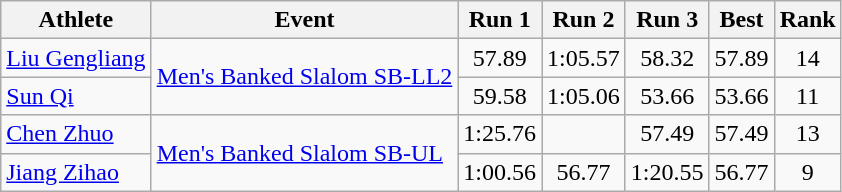<table class="wikitable" style="font-size:100%">
<tr>
<th>Athlete</th>
<th>Event</th>
<th>Run 1</th>
<th>Run 2</th>
<th>Run 3</th>
<th>Best</th>
<th>Rank</th>
</tr>
<tr align=center>
<td align=left><a href='#'>Liu Gengliang</a></td>
<td align=left rowspan=2><a href='#'>Men's Banked Slalom SB-LL2</a></td>
<td>57.89</td>
<td>1:05.57</td>
<td>58.32</td>
<td>57.89</td>
<td>14</td>
</tr>
<tr align=center>
<td align=left><a href='#'>Sun Qi</a></td>
<td>59.58</td>
<td>1:05.06</td>
<td>53.66</td>
<td>53.66</td>
<td>11</td>
</tr>
<tr align=center>
<td align=left><a href='#'>Chen Zhuo</a></td>
<td align=left rowspan=2><a href='#'>Men's Banked Slalom SB-UL</a></td>
<td>1:25.76</td>
<td></td>
<td>57.49</td>
<td>57.49</td>
<td>13</td>
</tr>
<tr align=center>
<td align=left><a href='#'>Jiang Zihao</a></td>
<td>1:00.56</td>
<td>56.77</td>
<td>1:20.55</td>
<td>56.77</td>
<td>9</td>
</tr>
</table>
